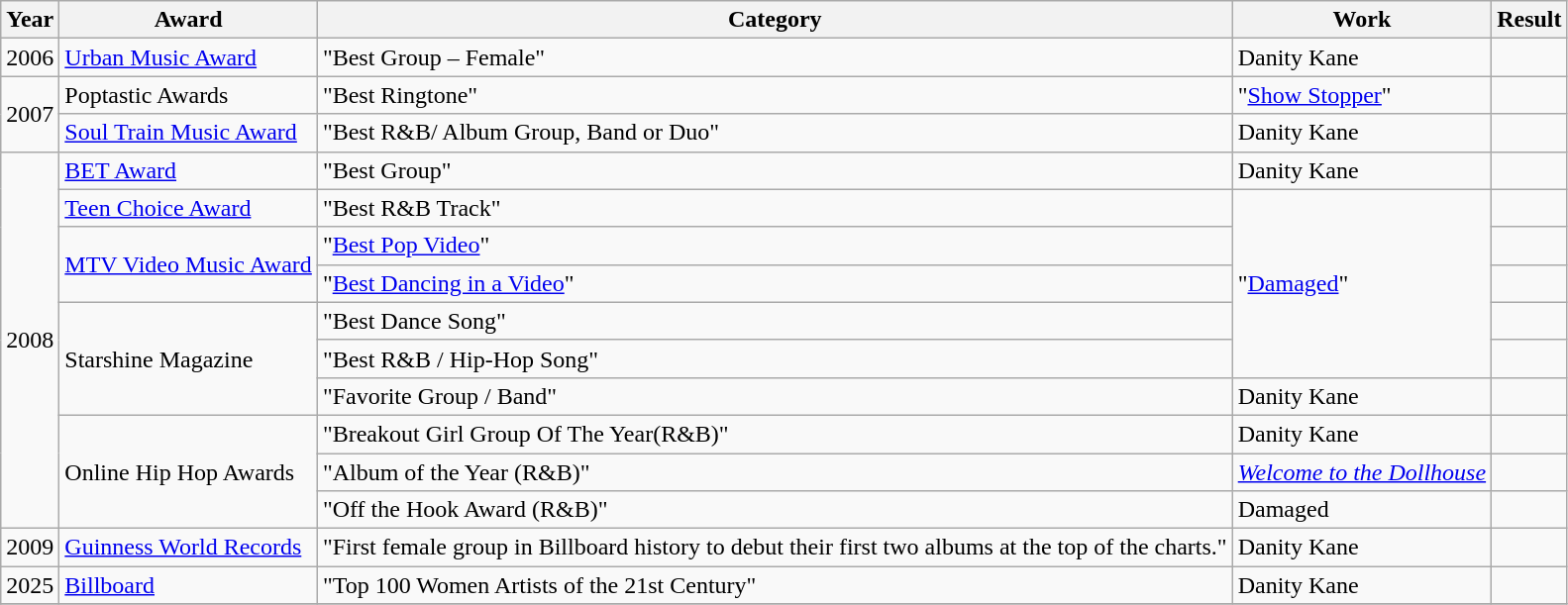<table class="wikitable">
<tr>
<th>Year</th>
<th>Award</th>
<th>Category</th>
<th>Work</th>
<th>Result</th>
</tr>
<tr>
<td>2006</td>
<td><a href='#'>Urban Music Award</a></td>
<td>"Best Group – Female"</td>
<td>Danity Kane</td>
<td></td>
</tr>
<tr>
<td rowspan=2>2007</td>
<td>Poptastic Awards</td>
<td>"Best Ringtone"</td>
<td>"<a href='#'>Show Stopper</a>"</td>
<td></td>
</tr>
<tr>
<td><a href='#'>Soul Train Music Award</a></td>
<td>"Best R&B/ Album Group, Band or Duo"</td>
<td>Danity Kane</td>
<td></td>
</tr>
<tr>
<td rowspan=10>2008</td>
<td><a href='#'>BET Award</a></td>
<td>"Best Group"</td>
<td>Danity Kane</td>
<td></td>
</tr>
<tr>
<td><a href='#'>Teen Choice Award</a></td>
<td>"Best R&B Track"</td>
<td rowspan=5>"<a href='#'>Damaged</a>"</td>
<td></td>
</tr>
<tr>
<td rowspan=2><a href='#'>MTV Video Music Award</a></td>
<td>"<a href='#'>Best Pop Video</a>"</td>
<td></td>
</tr>
<tr>
<td>"<a href='#'>Best Dancing in a Video</a>"</td>
<td></td>
</tr>
<tr>
<td rowspan=3>Starshine Magazine</td>
<td>"Best Dance Song"</td>
<td></td>
</tr>
<tr>
<td>"Best R&B / Hip-Hop Song"</td>
<td></td>
</tr>
<tr>
<td>"Favorite Group / Band"</td>
<td>Danity Kane</td>
<td></td>
</tr>
<tr>
<td rowspan=3>Online Hip Hop Awards</td>
<td>"Breakout Girl Group Of The Year(R&B)"</td>
<td>Danity Kane</td>
<td></td>
</tr>
<tr>
<td>"Album of the Year (R&B)"</td>
<td><em><a href='#'>Welcome to the Dollhouse</a></em></td>
<td></td>
</tr>
<tr>
<td>"Off the Hook Award (R&B)"</td>
<td>Damaged</td>
<td></td>
</tr>
<tr>
<td>2009</td>
<td><a href='#'>Guinness World Records</a></td>
<td>"First female group in Billboard history to debut their first two albums at the top of the charts."</td>
<td>Danity Kane</td>
<td></td>
</tr>
<tr>
<td>2025</td>
<td><a href='#'>Billboard</a></td>
<td>"Top 100 Women Artists of the 21st Century"</td>
<td>Danity Kane</td>
<td></td>
</tr>
<tr>
</tr>
</table>
